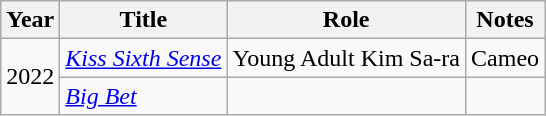<table class="wikitable sortable">
<tr>
<th>Year</th>
<th>Title</th>
<th>Role</th>
<th class="unsortable">Notes</th>
</tr>
<tr>
<td rowspan=2>2022</td>
<td><em><a href='#'>Kiss Sixth Sense</a></em></td>
<td>Young Adult Kim Sa-ra</td>
<td>Cameo</td>
</tr>
<tr>
<td><em><a href='#'>Big Bet</a></em></td>
<td></td>
<td></td>
</tr>
</table>
